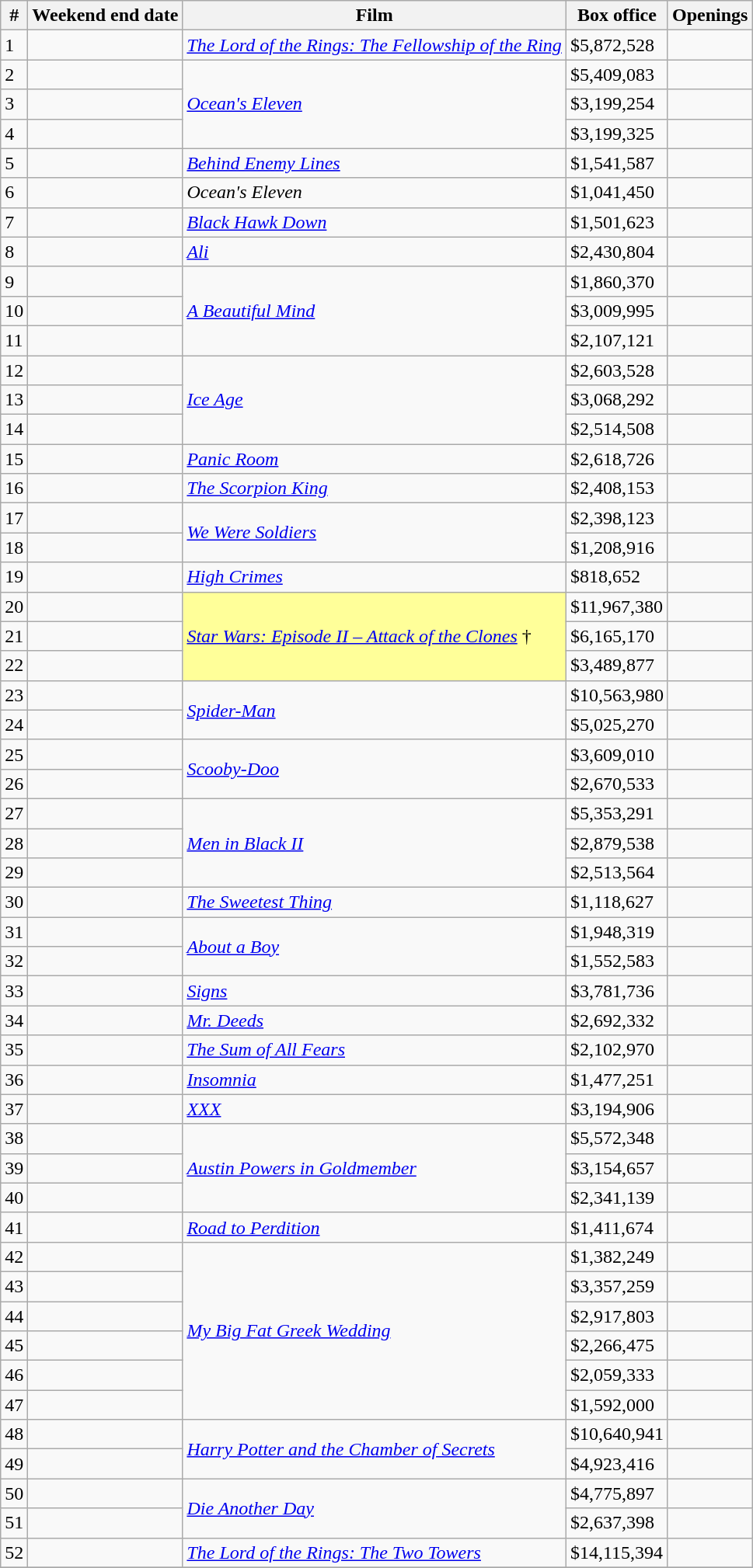<table class="wikitable sortable">
<tr>
<th abbr="Week">#</th>
<th abbr="Date">Weekend end date</th>
<th>Film</th>
<th>Box office</th>
<th>Openings</th>
</tr>
<tr>
<td>1</td>
<td></td>
<td><em><a href='#'>The Lord of the Rings: The Fellowship of the Ring</a></em></td>
<td>$5,872,528</td>
<td></td>
</tr>
<tr>
<td>2</td>
<td></td>
<td rowspan="3"><em><a href='#'>Ocean's Eleven</a></em></td>
<td>$5,409,083</td>
<td></td>
</tr>
<tr>
<td>3</td>
<td></td>
<td>$3,199,254</td>
<td></td>
</tr>
<tr>
<td>4</td>
<td></td>
<td>$3,199,325</td>
<td></td>
</tr>
<tr>
<td>5</td>
<td></td>
<td><em><a href='#'>Behind Enemy Lines</a></em></td>
<td>$1,541,587</td>
<td></td>
</tr>
<tr>
<td>6</td>
<td></td>
<td><em>Ocean's Eleven</em></td>
<td>$1,041,450</td>
<td></td>
</tr>
<tr>
<td>7</td>
<td></td>
<td><em><a href='#'>Black Hawk Down</a></em></td>
<td>$1,501,623</td>
<td></td>
</tr>
<tr>
<td>8</td>
<td></td>
<td><em><a href='#'>Ali</a></em></td>
<td>$2,430,804</td>
<td></td>
</tr>
<tr>
<td>9</td>
<td></td>
<td rowspan="3"><em><a href='#'>A Beautiful Mind</a></em></td>
<td>$1,860,370</td>
<td></td>
</tr>
<tr>
<td>10</td>
<td></td>
<td>$3,009,995</td>
<td></td>
</tr>
<tr>
<td>11</td>
<td></td>
<td>$2,107,121</td>
<td></td>
</tr>
<tr>
<td>12</td>
<td></td>
<td rowspan="3"><em><a href='#'>Ice Age</a></em></td>
<td>$2,603,528</td>
<td></td>
</tr>
<tr>
<td>13</td>
<td></td>
<td>$3,068,292</td>
<td></td>
</tr>
<tr>
<td>14</td>
<td></td>
<td>$2,514,508</td>
<td></td>
</tr>
<tr>
<td>15</td>
<td></td>
<td><em><a href='#'>Panic Room</a></em></td>
<td>$2,618,726</td>
<td></td>
</tr>
<tr>
<td>16</td>
<td></td>
<td><em><a href='#'>The Scorpion King</a></em></td>
<td>$2,408,153</td>
<td></td>
</tr>
<tr>
<td>17</td>
<td></td>
<td rowspan="2"><em><a href='#'>We Were Soldiers</a></em></td>
<td>$2,398,123</td>
<td></td>
</tr>
<tr>
<td>18</td>
<td></td>
<td>$1,208,916</td>
<td></td>
</tr>
<tr>
<td>19</td>
<td></td>
<td><em><a href='#'>High Crimes</a></em></td>
<td>$818,652</td>
<td></td>
</tr>
<tr>
<td>20</td>
<td></td>
<td rowspan="3" style="background-color:#FFFF99"><em><a href='#'>Star Wars: Episode II – Attack of the Clones</a></em> †</td>
<td>$11,967,380</td>
<td></td>
</tr>
<tr>
<td>21</td>
<td></td>
<td>$6,165,170</td>
<td></td>
</tr>
<tr>
<td>22</td>
<td></td>
<td>$3,489,877</td>
<td></td>
</tr>
<tr>
<td>23</td>
<td></td>
<td rowspan="2"><em><a href='#'>Spider-Man</a></em></td>
<td>$10,563,980</td>
<td></td>
</tr>
<tr>
<td>24</td>
<td></td>
<td>$5,025,270</td>
<td></td>
</tr>
<tr>
<td>25</td>
<td></td>
<td rowspan="2"><em><a href='#'>Scooby-Doo</a></em></td>
<td>$3,609,010</td>
<td></td>
</tr>
<tr>
<td>26</td>
<td></td>
<td>$2,670,533</td>
<td></td>
</tr>
<tr>
<td>27</td>
<td></td>
<td rowspan="3"><em><a href='#'>Men in Black II</a></em></td>
<td>$5,353,291</td>
<td></td>
</tr>
<tr>
<td>28</td>
<td></td>
<td>$2,879,538</td>
<td></td>
</tr>
<tr>
<td>29</td>
<td></td>
<td>$2,513,564</td>
<td></td>
</tr>
<tr>
<td>30</td>
<td></td>
<td><em><a href='#'>The Sweetest Thing</a></em></td>
<td>$1,118,627</td>
<td></td>
</tr>
<tr>
<td>31</td>
<td></td>
<td rowspan="2"><em><a href='#'>About a Boy</a></em></td>
<td>$1,948,319</td>
<td></td>
</tr>
<tr>
<td>32</td>
<td></td>
<td>$1,552,583</td>
<td></td>
</tr>
<tr>
<td>33</td>
<td></td>
<td><em><a href='#'>Signs</a></em></td>
<td>$3,781,736</td>
<td></td>
</tr>
<tr>
<td>34</td>
<td></td>
<td><em><a href='#'>Mr. Deeds</a></em></td>
<td>$2,692,332</td>
<td></td>
</tr>
<tr>
<td>35</td>
<td></td>
<td><em><a href='#'>The Sum of All Fears</a></em></td>
<td>$2,102,970</td>
<td></td>
</tr>
<tr>
<td>36</td>
<td></td>
<td><em><a href='#'>Insomnia</a></em></td>
<td>$1,477,251</td>
<td></td>
</tr>
<tr>
<td>37</td>
<td></td>
<td><em><a href='#'>XXX</a></em></td>
<td>$3,194,906</td>
<td></td>
</tr>
<tr>
<td>38</td>
<td></td>
<td rowspan="3"><em><a href='#'>Austin Powers in Goldmember</a></em></td>
<td>$5,572,348</td>
<td></td>
</tr>
<tr>
<td>39</td>
<td></td>
<td>$3,154,657</td>
<td></td>
</tr>
<tr>
<td>40</td>
<td></td>
<td>$2,341,139</td>
<td></td>
</tr>
<tr>
<td>41</td>
<td></td>
<td><em><a href='#'>Road to Perdition</a></em></td>
<td>$1,411,674</td>
<td></td>
</tr>
<tr>
<td>42</td>
<td></td>
<td rowspan="6"><em><a href='#'>My Big Fat Greek Wedding</a></em></td>
<td>$1,382,249</td>
<td></td>
</tr>
<tr>
<td>43</td>
<td></td>
<td>$3,357,259</td>
<td></td>
</tr>
<tr>
<td>44</td>
<td></td>
<td>$2,917,803</td>
<td></td>
</tr>
<tr>
<td>45</td>
<td></td>
<td>$2,266,475</td>
<td></td>
</tr>
<tr>
<td>46</td>
<td></td>
<td>$2,059,333</td>
<td></td>
</tr>
<tr>
<td>47</td>
<td></td>
<td>$1,592,000</td>
<td></td>
</tr>
<tr>
<td>48</td>
<td></td>
<td rowspan="2"><em><a href='#'>Harry Potter and the Chamber of Secrets</a></em></td>
<td>$10,640,941</td>
<td></td>
</tr>
<tr>
<td>49</td>
<td></td>
<td>$4,923,416</td>
<td></td>
</tr>
<tr>
<td>50</td>
<td></td>
<td rowspan="2"><em><a href='#'>Die Another Day</a></em></td>
<td>$4,775,897</td>
<td></td>
</tr>
<tr>
<td>51</td>
<td></td>
<td>$2,637,398</td>
<td></td>
</tr>
<tr>
<td>52</td>
<td></td>
<td><em><a href='#'>The Lord of the Rings: The Two Towers</a></em></td>
<td>$14,115,394</td>
<td></td>
</tr>
<tr>
</tr>
</table>
